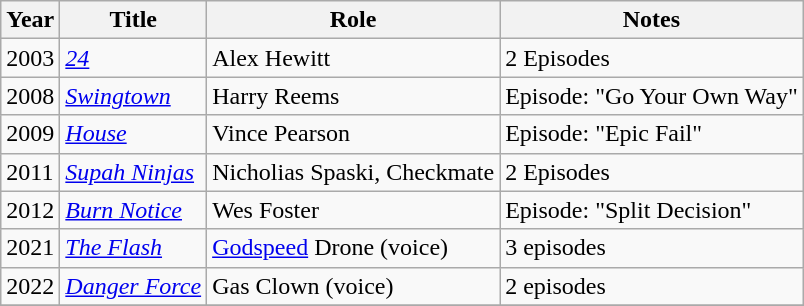<table class="wikitable sortable">
<tr>
<th>Year</th>
<th>Title</th>
<th>Role</th>
<th class="unsortable">Notes</th>
</tr>
<tr>
<td>2003</td>
<td><em><a href='#'>24</a></em></td>
<td>Alex Hewitt</td>
<td>2 Episodes</td>
</tr>
<tr>
<td>2008</td>
<td><em><a href='#'>Swingtown</a></em></td>
<td>Harry Reems</td>
<td>Episode: "Go Your Own Way"</td>
</tr>
<tr>
<td>2009</td>
<td><em><a href='#'>House</a></em></td>
<td>Vince Pearson</td>
<td>Episode: "Epic Fail"</td>
</tr>
<tr>
<td>2011</td>
<td><em><a href='#'>Supah Ninjas</a></em></td>
<td>Nicholias Spaski, Checkmate</td>
<td>2 Episodes</td>
</tr>
<tr>
<td>2012</td>
<td><em><a href='#'>Burn Notice</a></em></td>
<td>Wes Foster</td>
<td>Episode: "Split Decision"</td>
</tr>
<tr>
<td>2021</td>
<td><em><a href='#'>The Flash</a></em></td>
<td><a href='#'>Godspeed</a> Drone (voice)</td>
<td>3 episodes</td>
</tr>
<tr>
<td>2022</td>
<td><em><a href='#'>Danger Force</a></em></td>
<td>Gas Clown (voice)</td>
<td>2 episodes</td>
</tr>
<tr>
</tr>
</table>
